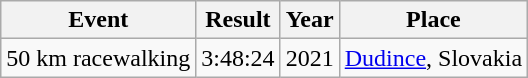<table class=wikitable style="font-size:100%">
<tr>
<th>Event</th>
<th>Result</th>
<th>Year</th>
<th>Place</th>
</tr>
<tr>
<td>50 km racewalking</td>
<td>3:48:24</td>
<td>2021</td>
<td><a href='#'>Dudince</a>, Slovakia</td>
</tr>
</table>
